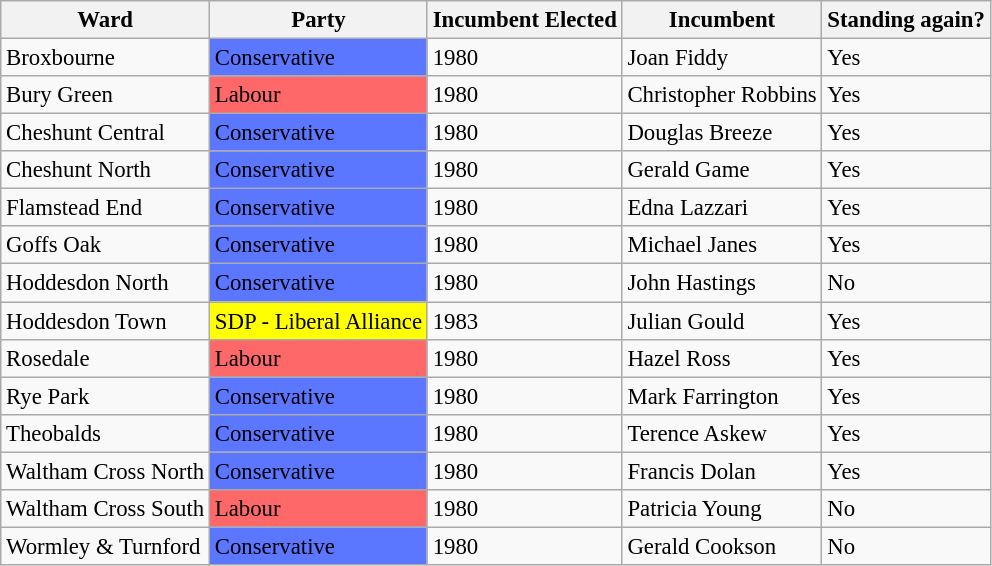<table class="wikitable" style="font-size: 95%;">
<tr>
<th>Ward</th>
<th>Party</th>
<th>Incumbent Elected</th>
<th>Incumbent</th>
<th>Standing again?</th>
</tr>
<tr>
<td>Broxbourne</td>
<td bgcolor="5B76FF">Conservative</td>
<td>1980</td>
<td>Joan Fiddy</td>
<td>Yes</td>
</tr>
<tr>
<td>Bury Green</td>
<td bgcolor="FF6868">Labour</td>
<td>1980</td>
<td>Christopher Robbins</td>
<td>Yes</td>
</tr>
<tr>
<td>Cheshunt Central</td>
<td bgcolor="5B76FF">Conservative</td>
<td>1980</td>
<td>Douglas Breeze</td>
<td>Yes</td>
</tr>
<tr>
<td>Cheshunt North</td>
<td bgcolor="5B76FF">Conservative</td>
<td>1980</td>
<td>Gerald Game</td>
<td>Yes</td>
</tr>
<tr>
<td>Flamstead End</td>
<td bgcolor="5B76FF">Conservative</td>
<td>1980</td>
<td>Edna Lazzari</td>
<td>Yes</td>
</tr>
<tr>
<td>Goffs Oak</td>
<td bgcolor="5B76FF">Conservative</td>
<td>1980</td>
<td>Michael Janes</td>
<td>Yes</td>
</tr>
<tr>
<td>Hoddesdon North</td>
<td bgcolor="5B76FF">Conservative</td>
<td>1980</td>
<td>John Hastings</td>
<td>No</td>
</tr>
<tr>
<td>Hoddesdon Town</td>
<td bgcolor="yellow">SDP - Liberal Alliance</td>
<td>1983</td>
<td>Julian Gould</td>
<td>Yes</td>
</tr>
<tr>
<td>Rosedale</td>
<td bgcolor="FF6868">Labour</td>
<td>1980</td>
<td>Hazel Ross</td>
<td>Yes</td>
</tr>
<tr>
<td>Rye Park</td>
<td bgcolor="5B76FF">Conservative</td>
<td>1980</td>
<td>Mark Farrington</td>
<td>Yes</td>
</tr>
<tr>
<td>Theobalds</td>
<td bgcolor="5B76FF">Conservative</td>
<td>1980</td>
<td>Terence Askew</td>
<td>Yes</td>
</tr>
<tr>
<td>Waltham Cross North</td>
<td bgcolor="5B76FF">Conservative</td>
<td>1980</td>
<td>Francis Dolan</td>
<td>Yes</td>
</tr>
<tr>
<td>Waltham Cross South</td>
<td bgcolor="FF6868">Labour</td>
<td>1980</td>
<td>Patricia Young</td>
<td>No</td>
</tr>
<tr>
<td>Wormley & Turnford</td>
<td bgcolor="5B76FF">Conservative</td>
<td>1980</td>
<td>Gerald Cookson</td>
<td>No</td>
</tr>
</table>
